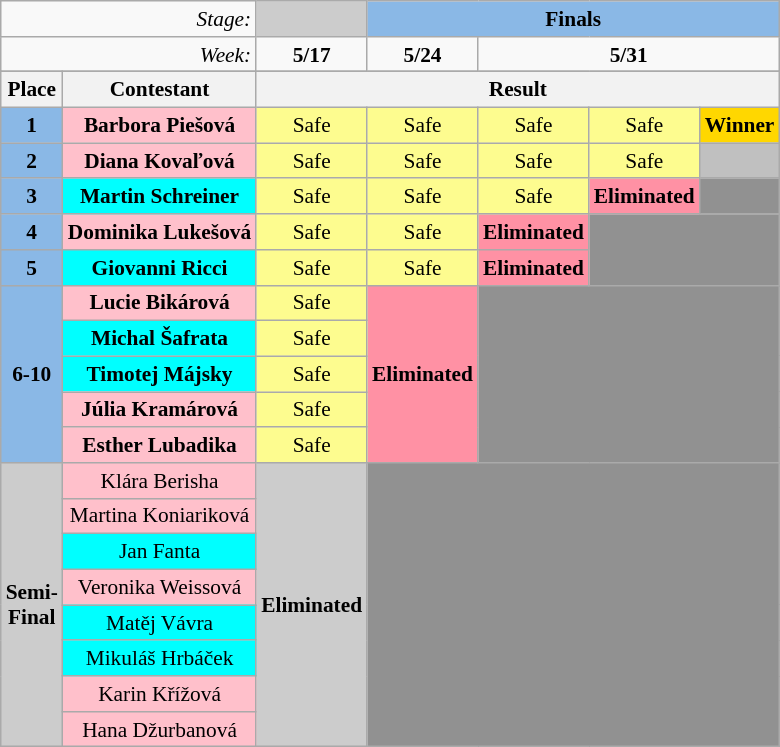<table class="wikitable" style="margin:1em auto; text-align:center; font-size:89%">
<tr>
<td colspan="2" style="text-align:right;"><em>Stage:</em></td>
<td colspan="1" style="background:#ccc;"></td>
<td colspan="4" style="background:#8ab8e6;"><strong>Finals</strong></td>
</tr>
<tr>
<td colspan="2" style="text-align:right;"><em>Week:</em></td>
<td style="text-align:center;"><strong>5/17</strong></td>
<td style="text-align:center;"><strong>5/24</strong></td>
<td colspan="3" style="text-align:center;"><strong>5/31</strong></td>
</tr>
<tr>
</tr>
<tr>
<th>Place</th>
<th>Contestant</th>
<th colspan="20" style="text-align:center;">Result</th>
</tr>
<tr>
<td style="background:#8ab8e6;"><strong>1</strong></td>
<td style="background:pink;"><strong>Barbora Piešová</strong></td>
<td style="background:#FDFC8F;">Safe</td>
<td style="background:#FDFC8F;">Safe</td>
<td style="background:#FDFC8F;">Safe</td>
<td style="background:#FDFC8F;">Safe</td>
<td style="background:gold;"><strong>Winner</strong></td>
</tr>
<tr>
<td style="background:#8ab8e6;"><strong>2</strong></td>
<td style="background:pink;"><strong>Diana Kovaľová</strong></td>
<td style="background:#FDFC8F;">Safe</td>
<td style="background:#FDFC8F;">Safe</td>
<td style="background:#FDFC8F;">Safe</td>
<td style="background:#FDFC8F;">Safe</td>
<td style="background:silver;"></td>
</tr>
<tr>
<td style="background:#8ab8e6;"><strong>3</strong></td>
<td style="background:cyan;"><strong>Martin Schreiner</strong></td>
<td style="background:#FDFC8F;">Safe</td>
<td style="background:#FDFC8F;">Safe</td>
<td style="background:#FDFC8F;">Safe</td>
<td style="background:#FF91A4;"><strong>Eliminated</strong></td>
<td style="background:#919191;" colspan="15"></td>
</tr>
<tr>
<td style="background:#8ab8e6;"><strong>4</strong></td>
<td style="background:pink;"><strong>Dominika Lukešová</strong></td>
<td style="background:#FDFC8F;">Safe</td>
<td style="background:#FDFC8F;">Safe</td>
<td style="background:#FF91A4;"><strong>Eliminated</strong></td>
<td style="background:#919191;" rowspan=2 colspan="15"></td>
</tr>
<tr>
<td style="background:#8ab8e6;"><strong>5</strong></td>
<td style="background:cyan;"><strong>Giovanni Ricci</strong></td>
<td style="background:#FDFC8F;">Safe</td>
<td style="background:#FDFC8F;">Safe</td>
<td style="background:#FF91A4;"><strong>Eliminated</strong></td>
</tr>
<tr>
<td align="center"  bgcolor="#8ab8e6" rowspan="5"><strong>6-10</strong></td>
<td style="background:pink;"><strong>Lucie Bikárová</strong></td>
<td style="background:#FDFC8F;">Safe</td>
<td style="background:#FF91A4;"rowspan="5"><strong>Eliminated</strong></td>
<td style="background:#919191;" colspan="15" rowspan="5"></td>
</tr>
<tr>
<td style="background:cyan;"><strong>Michal Šafrata</strong></td>
<td style="background:#FDFC8F;">Safe</td>
</tr>
<tr>
<td style="background:cyan;"><strong>Timotej Májsky</strong></td>
<td style="background:#FDFC8F;">Safe</td>
</tr>
<tr>
<td style="background:pink;"><strong>Júlia Kramárová</strong></td>
<td style="background:#FDFC8F;">Safe</td>
</tr>
<tr>
<td style="background:pink;"><strong>Esther Lubadika</strong></td>
<td style="background:#FDFC8F;">Safe</td>
</tr>
<tr>
<td style="background:#ccc;" rowspan="8"><strong>Semi-<br>Final</strong></td>
<td style="background:pink;">Klára Berisha</td>
<td style="background:#ccc;" rowspan="8"><strong>Eliminated</strong></td>
<td style="background:#919191;" colspan="15" rowspan="8"></td>
</tr>
<tr>
<td style="background:pink;">Martina Koniariková</td>
</tr>
<tr>
<td style="background:cyan;">Jan Fanta</td>
</tr>
<tr>
<td style="background:pink;">Veronika Weissová</td>
</tr>
<tr>
<td style="background:cyan;">Matěj Vávra</td>
</tr>
<tr>
<td style="background:cyan;">Mikuláš Hrbáček</td>
</tr>
<tr>
<td style="background:pink;">Karin Křížová</td>
</tr>
<tr>
<td style="background:pink;">Hana Džurbanová</td>
</tr>
</table>
